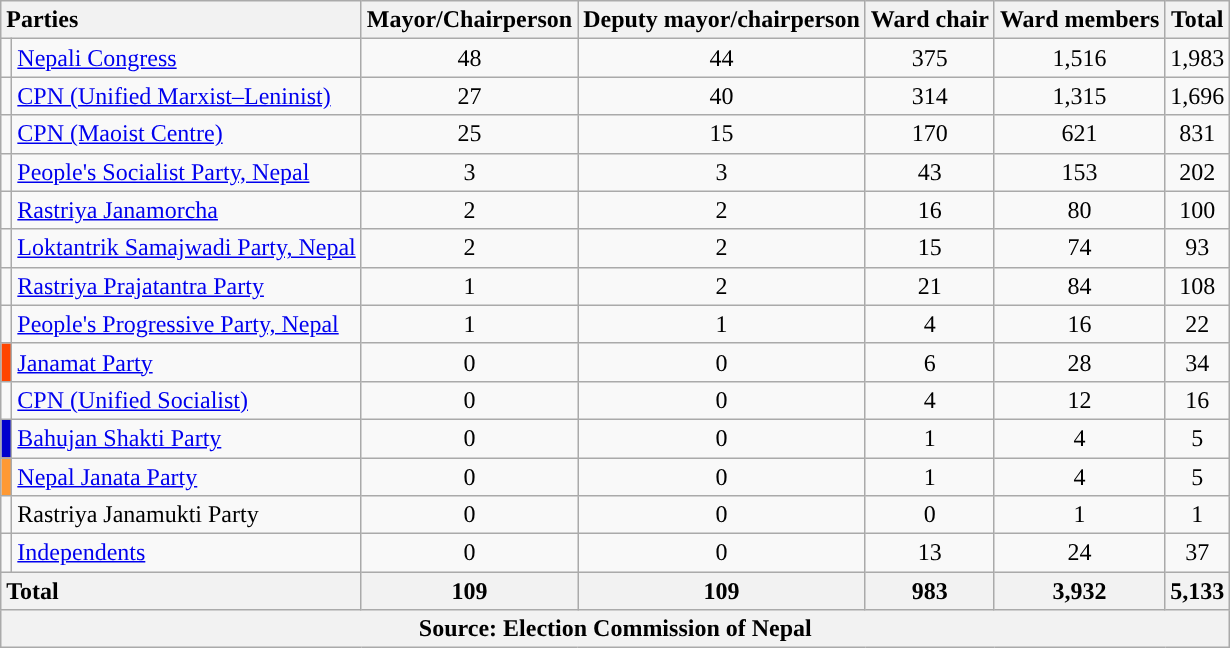<table class="wikitable sortable" style="text-align:right">
<tr>
<th colspan="2" style="text-align:left;">Parties</th>
<th>Mayor/Chairperson</th>
<th>Deputy mayor/chairperson</th>
<th>Ward chair</th>
<th>Ward members</th>
<th>Total</th>
</tr>
<tr>
<td style="background-color:"></td>
<td style="text-align:left;"><a href='#'>Nepali Congress</a></td>
<td style="text-align:center;">48</td>
<td style="text-align:center;">44</td>
<td style="text-align:center;">375</td>
<td style="text-align:center;">1,516</td>
<td style="text-align:center;">1,983</td>
</tr>
<tr>
<td style="background-color:"></td>
<td style="text-align:left;"><a href='#'>CPN (Unified Marxist–Leninist)</a></td>
<td style="text-align:center;">27</td>
<td style="text-align:center;">40</td>
<td style="text-align:center;">314</td>
<td style="text-align:center;">1,315</td>
<td style="text-align:center;">1,696</td>
</tr>
<tr>
<td style="background-color:"></td>
<td style="text-align:left;"><a href='#'>CPN (Maoist Centre)</a></td>
<td style="text-align:center;">25</td>
<td style="text-align:center;">15</td>
<td style="text-align:center;">170</td>
<td style="text-align:center;">621</td>
<td style="text-align:center;">831</td>
</tr>
<tr>
<td style="background-color:"></td>
<td style="text-align:left;"><a href='#'>People's Socialist Party, Nepal</a></td>
<td style="text-align:center;">3</td>
<td style="text-align:center;">3</td>
<td style="text-align:center;">43</td>
<td style="text-align:center;">153</td>
<td style="text-align:center;">202</td>
</tr>
<tr>
<td style="background-color:"></td>
<td style="text-align:left;"><a href='#'>Rastriya Janamorcha</a></td>
<td style="text-align:center;">2</td>
<td style="text-align:center;">2</td>
<td style="text-align:center;">16</td>
<td style="text-align:center;">80</td>
<td style="text-align:center;">100</td>
</tr>
<tr>
<td style="background-color:"></td>
<td style="text-align:left;"><a href='#'>Loktantrik Samajwadi Party, Nepal</a></td>
<td style="text-align:center;">2</td>
<td style="text-align:center;">2</td>
<td style="text-align:center;">15</td>
<td style="text-align:center;">74</td>
<td style="text-align:center;">93</td>
</tr>
<tr>
<td style="background-color:"></td>
<td style="text-align:left;"><a href='#'>Rastriya Prajatantra Party</a></td>
<td style="text-align:center;">1</td>
<td style="text-align:center;">2</td>
<td style="text-align:center;">21</td>
<td style="text-align:center;">84</td>
<td style="text-align:center;">108</td>
</tr>
<tr>
<td style="background-color:"></td>
<td style="text-align:left;"><a href='#'>People's Progressive Party, Nepal</a></td>
<td style="text-align:center;">1</td>
<td style="text-align:center;">1</td>
<td style="text-align:center;">4</td>
<td style="text-align:center;">16</td>
<td style="text-align:center;">22</td>
</tr>
<tr>
<td style="background-color:orangered"></td>
<td style="text-align:left;"><a href='#'>Janamat Party</a></td>
<td style="text-align:center;">0</td>
<td style="text-align:center;">0</td>
<td style="text-align:center;">6</td>
<td style="text-align:center;">28</td>
<td style="text-align:center;">34</td>
</tr>
<tr>
<td style="background-color:"></td>
<td style="text-align:left;"><a href='#'>CPN (Unified Socialist)</a></td>
<td style="text-align:center;">0</td>
<td style="text-align:center;">0</td>
<td style="text-align:center;">4</td>
<td style="text-align:center;">12</td>
<td style="text-align:center;">16</td>
</tr>
<tr>
<td style="background-color:mediumblue"></td>
<td style="text-align:left;"><a href='#'>Bahujan Shakti Party</a></td>
<td style="text-align:center;">0</td>
<td style="text-align:center;">0</td>
<td style="text-align:center;">1</td>
<td style="text-align:center;">4</td>
<td style="text-align:center;">5</td>
</tr>
<tr>
<td style="background-color:#ff9933"></td>
<td style="text-align:left;"><a href='#'>Nepal Janata Party</a></td>
<td style="text-align:center;">0</td>
<td style="text-align:center;">0</td>
<td style="text-align:center;">1</td>
<td style="text-align:center;">4</td>
<td style="text-align:center;">5</td>
</tr>
<tr>
<td></td>
<td style="text-align:left;">Rastriya Janamukti Party</td>
<td style="text-align:center;">0</td>
<td style="text-align:center;">0</td>
<td style="text-align:center;">0</td>
<td style="text-align:center;">1</td>
<td style="text-align:center;">1</td>
</tr>
<tr>
<td style="background-color:"></td>
<td style="text-align:left;"><a href='#'>Independents</a></td>
<td style="text-align:center;">0</td>
<td style="text-align:center;">0</td>
<td style="text-align:center;">13</td>
<td style="text-align:center;">24</td>
<td style="text-align:center;">37</td>
</tr>
<tr>
<th colspan="2" style="text-align:left;">Total</th>
<th>109</th>
<th>109</th>
<th>983</th>
<th>3,932</th>
<th>5,133</th>
</tr>
<tr>
<th colspan="7">Source: Election Commission of Nepal</th>
</tr>
</table>
